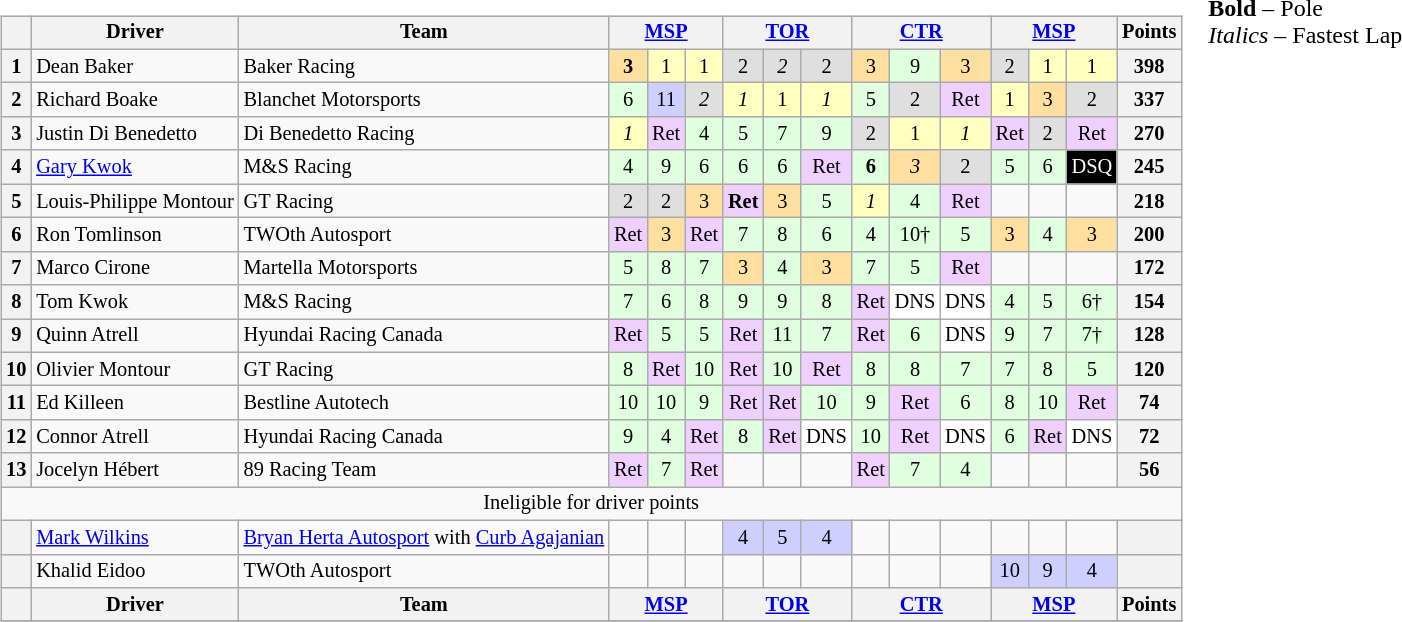<table>
<tr valign="top">
<td><br><table class="wikitable" style="font-size:85%; text-align:center;">
<tr>
<th></th>
<th>Driver</th>
<th>Team</th>
<th colspan=3><a href='#'>MSP</a><br></th>
<th colspan=3><a href='#'>TOR</a><br></th>
<th colspan=3><a href='#'>CTR</a><br></th>
<th colspan=3><a href='#'>MSP</a><br></th>
<th>Points</th>
</tr>
<tr>
<th>1</th>
<td align=left> Dean Baker</td>
<td align=left> Baker Racing</td>
<td style="background:#ffdf9f;"><strong>3</strong></td>
<td style="background:#ffffbf;">1</td>
<td style="background:#ffffbf;">1</td>
<td style="background:#dfdfdf;">2</td>
<td style="background:#dfdfdf;"><em>2</em></td>
<td style="background:#dfdfdf;">2</td>
<td style="background:#ffdf9f;">3</td>
<td style="background:#dfffdf;">9</td>
<td style="background:#ffdf9f;">3</td>
<td style="background:#dfdfdf;">2</td>
<td style="background:#ffffbf;">1</td>
<td style="background:#ffffbf;">1</td>
<th>398</th>
</tr>
<tr>
<th>2</th>
<td align=left> Richard Boake</td>
<td align=left> Blanchet Motorsports</td>
<td style="background:#dfffdf;">6</td>
<td style="background:#cfcfff;">11</td>
<td style="background:#dfdfdf;"><em>2</em></td>
<td style="background:#ffffbf;"><em>1</em></td>
<td style="background:#ffffbf;">1</td>
<td style="background:#ffffbf;"><em>1</em></td>
<td style="background:#dfffdf;">5</td>
<td style="background:#dfdfdf;">2</td>
<td style="background:#efcfff;">Ret</td>
<td style="background:#ffffbf;">1</td>
<td style="background:#ffdf9f;">3</td>
<td style="background:#dfdfdf;">2</td>
<th>337</th>
</tr>
<tr>
<th>3</th>
<td align=left> Justin Di Benedetto</td>
<td align=left> Di Benedetto Racing</td>
<td style="background:#ffffbf;"><em>1</em></td>
<td style="background:#efcfff;">Ret</td>
<td style="background:#dfffdf;">4</td>
<td style="background:#dfffdf;">5</td>
<td style="background:#dfffdf;">7</td>
<td style="background:#dfffdf;">9</td>
<td style="background:#dfdfdf;">2</td>
<td style="background:#ffffbf;">1</td>
<td style="background:#ffffbf;"><em>1</em></td>
<td style="background:#efcfff;">Ret</td>
<td style="background:#dfdfdf;">2</td>
<td style="background:#efcfff;">Ret</td>
<th>270</th>
</tr>
<tr>
<th>4</th>
<td align=left> <a href='#'>Gary Kwok</a></td>
<td align=left> M&S Racing</td>
<td style="background:#dfffdf;">4</td>
<td style="background:#dfffdf;">9</td>
<td style="background:#dfffdf;">6</td>
<td style="background:#dfffdf;">6</td>
<td style="background:#dfffdf;">6</td>
<td style="background:#efcfff;">Ret</td>
<td style="background:#dfffdf;"><strong>6</strong></td>
<td style="background:#ffdf9f;"><em>3</em></td>
<td style="background:#dfdfdf;">2</td>
<td style="background:#dfffdf;">5</td>
<td style="background:#dfffdf;">6</td>
<td style="background:#000000; color:#ffffff;">DSQ</td>
<th>245</th>
</tr>
<tr>
<th>5</th>
<td align=left> Louis-Philippe Montour</td>
<td align=left> GT Racing</td>
<td style="background:#dfdfdf;">2</td>
<td style="background:#dfdfdf;">2</td>
<td style="background:#ffdf9f;">3</td>
<td style="background:#efcfff;"><strong>Ret</strong></td>
<td style="background:#ffdf9f;">3</td>
<td style="background:#dfffdf;">5</td>
<td style="background:#ffffbf;"><em>1</em></td>
<td style="background:#dfffdf;">4</td>
<td style="background:#efcfff;">Ret</td>
<td></td>
<td></td>
<td></td>
<th>218</th>
</tr>
<tr>
<th>6</th>
<td align=left> Ron Tomlinson</td>
<td align=left> TWOth Autosport</td>
<td style="background:#efcfff;">Ret</td>
<td style="background:#ffdf9f;">3</td>
<td style="background:#efcfff;">Ret</td>
<td style="background:#dfffdf;">7</td>
<td style="background:#dfffdf;">8</td>
<td style="background:#dfffdf;">6</td>
<td style="background:#dfffdf;">4</td>
<td style="background:#dfffdf;">10†</td>
<td style="background:#dfffdf;">5</td>
<td style="background:#ffdf9f;">3</td>
<td style="background:#dfffdf;">4</td>
<td style="background:#ffdf9f;">3</td>
<th>200</th>
</tr>
<tr>
<th>7</th>
<td align=left> Marco Cirone</td>
<td align=left> Martella Motorsports</td>
<td style="background:#dfffdf;">5</td>
<td style="background:#dfffdf;">8</td>
<td style="background:#dfffdf;">7</td>
<td style="background:#ffdf9f;">3</td>
<td style="background:#dfffdf;">4</td>
<td style="background:#ffdf9f;">3</td>
<td style="background:#dfffdf;">7</td>
<td style="background:#dfffdf;">5</td>
<td style="background:#efcfff;">Ret</td>
<td></td>
<td></td>
<td></td>
<th>172</th>
</tr>
<tr>
<th>8</th>
<td align=left> Tom Kwok</td>
<td align=left> M&S Racing</td>
<td style="background:#dfffdf;">7</td>
<td style="background:#dfffdf;">6</td>
<td style="background:#dfffdf;">8</td>
<td style="background:#dfffdf;">9</td>
<td style="background:#dfffdf;">9</td>
<td style="background:#dfffdf;">8</td>
<td style="background:#efcfff;">Ret</td>
<td style="background:#ffffff;">DNS</td>
<td style="background:#ffffff;">DNS</td>
<td style="background:#dfffdf;">4</td>
<td style="background:#dfffdf;">5</td>
<td style="background:#dfffdf;">6†</td>
<th>154</th>
</tr>
<tr>
<th>9</th>
<td align=left> Quinn Atrell</td>
<td align=left> Hyundai Racing Canada</td>
<td style="background:#efcfff;">Ret</td>
<td style="background:#dfffdf;">5</td>
<td style="background:#dfffdf;">5</td>
<td style="background:#efcfff;">Ret</td>
<td style="background:#dfffdf;">11</td>
<td style="background:#dfffdf;">7</td>
<td style="background:#efcfff;">Ret</td>
<td style="background:#dfffdf;">6</td>
<td style="background:#ffffff;">DNS</td>
<td style="background:#dfffdf;">9</td>
<td style="background:#dfffdf;">7</td>
<td style="background:#dfffdf;">7†</td>
<th>128</th>
</tr>
<tr>
<th>10</th>
<td align=left> Olivier Montour</td>
<td align=left> GT Racing</td>
<td style="background:#dfffdf;">8</td>
<td style="background:#efcfff;">Ret</td>
<td style="background:#dfffdf;">10</td>
<td style="background:#efcfff;">Ret</td>
<td style="background:#dfffdf;">10</td>
<td style="background:#efcfff;">Ret</td>
<td style="background:#dfffdf;">8</td>
<td style="background:#dfffdf;">8</td>
<td style="background:#dfffdf;">7</td>
<td style="background:#dfffdf;">7</td>
<td style="background:#dfffdf;">8</td>
<td style="background:#dfffdf;">5</td>
<th>120</th>
</tr>
<tr>
<th>11</th>
<td align=left> Ed Killeen</td>
<td align=left> Bestline Autotech</td>
<td style="background:#dfffdf;">10</td>
<td style="background:#dfffdf;">10</td>
<td style="background:#dfffdf;">9</td>
<td style="background:#efcfff;">Ret</td>
<td style="background:#efcfff;">Ret</td>
<td style="background:#dfffdf;">10</td>
<td style="background:#dfffdf;">9</td>
<td style="background:#efcfff;">Ret</td>
<td style="background:#dfffdf;">6</td>
<td style="background:#dfffdf;">8</td>
<td style="background:#dfffdf;">10</td>
<td style="background:#efcfff;">Ret</td>
<th>74</th>
</tr>
<tr>
<th>12</th>
<td align=left> Connor Atrell</td>
<td align=left> Hyundai Racing Canada</td>
<td style="background:#dfffdf;">9</td>
<td style="background:#dfffdf;">4</td>
<td style="background:#efcfff;">Ret</td>
<td style="background:#dfffdf;">8</td>
<td style="background:#efcfff;">Ret</td>
<td style="background:#ffffff;">DNS</td>
<td style="background:#dfffdf;">10</td>
<td style="background:#efcfff;">Ret</td>
<td style="background:#ffffff;">DNS</td>
<td style="background:#dfffdf;">6</td>
<td style="background:#efcfff;">Ret</td>
<td style="background:#ffffff;">DNS</td>
<th>72</th>
</tr>
<tr>
<th>13</th>
<td align=left> Jocelyn Hébert</td>
<td align=left> 89 Racing Team</td>
<td style="background:#efcfff;">Ret</td>
<td style="background:#dfffdf;">7</td>
<td style="background:#efcfff;">Ret</td>
<td></td>
<td></td>
<td></td>
<td style="background:#efcfff;">Ret</td>
<td style="background:#dfffdf;">7</td>
<td style="background:#dfffdf;">4</td>
<td></td>
<td></td>
<td></td>
<th>56</th>
</tr>
<tr>
<td colspan=16>Ineligible for driver points</td>
</tr>
<tr>
<th></th>
<td align=left> <a href='#'>Mark Wilkins</a></td>
<td align=left> <a href='#'>Bryan Herta Autosport</a> with <a href='#'>Curb Agajanian</a></td>
<td></td>
<td></td>
<td></td>
<td style="background:#cfcfff;">4</td>
<td style="background:#cfcfff;">5</td>
<td style="background:#cfcfff;">4</td>
<td></td>
<td></td>
<td></td>
<td></td>
<td></td>
<td></td>
<th></th>
</tr>
<tr>
<th></th>
<td align=left> Khalid Eidoo</td>
<td align=left> TWOth Autosport</td>
<td></td>
<td></td>
<td></td>
<td></td>
<td></td>
<td></td>
<td></td>
<td></td>
<td></td>
<td style="background:#cfcfff;">10</td>
<td style="background:#cfcfff;">9</td>
<td style="background:#cfcfff;">4</td>
<th></th>
</tr>
<tr>
<th></th>
<th>Driver</th>
<th>Team</th>
<th colspan=3><a href='#'>MSP</a><br></th>
<th colspan=3><a href='#'>TOR</a><br></th>
<th colspan=3><a href='#'>CTR</a><br></th>
<th colspan=3><a href='#'>MSP</a><br></th>
<th>Points</th>
</tr>
<tr>
</tr>
</table>
</td>
<td valign=top><br>
<span><strong>Bold</strong> – Pole<br>
<em>Italics</em> – Fastest Lap</span></td>
</tr>
</table>
